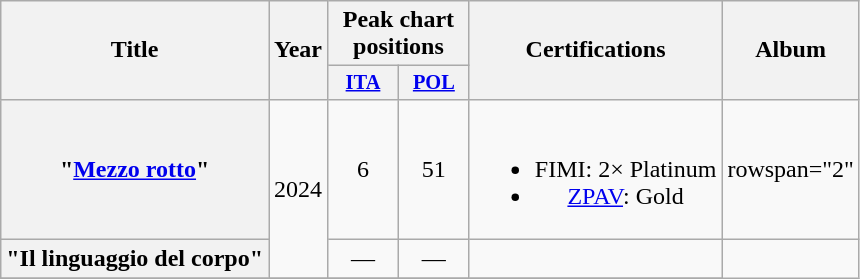<table class="wikitable plainrowheaders" style="text-align:center;">
<tr>
<th scope="col" rowspan="2">Title</th>
<th scope="col" rowspan="2">Year</th>
<th scope="col" colspan="2">Peak chart positions</th>
<th scope="col" rowspan="2">Certifications</th>
<th scope="col" rowspan="2">Album</th>
</tr>
<tr>
<th scope="col" style="width:3em;font-size:85%"><a href='#'>ITA</a><br></th>
<th scope="col" style="width:3em;font-size:85%;"><a href='#'>POL</a><br></th>
</tr>
<tr>
<th scope="row">"<a href='#'>Mezzo rotto</a>" <br></th>
<td rowspan=2>2024</td>
<td>6</td>
<td>51</td>
<td><br><ul><li>FIMI: 2× Platinum</li><li><a href='#'>ZPAV</a>: Gold</li></ul></td>
<td>rowspan="2" </td>
</tr>
<tr>
<th scope="row">"Il linguaggio del corpo" <br></th>
<td>—</td>
<td>—</td>
<td></td>
</tr>
<tr>
</tr>
</table>
